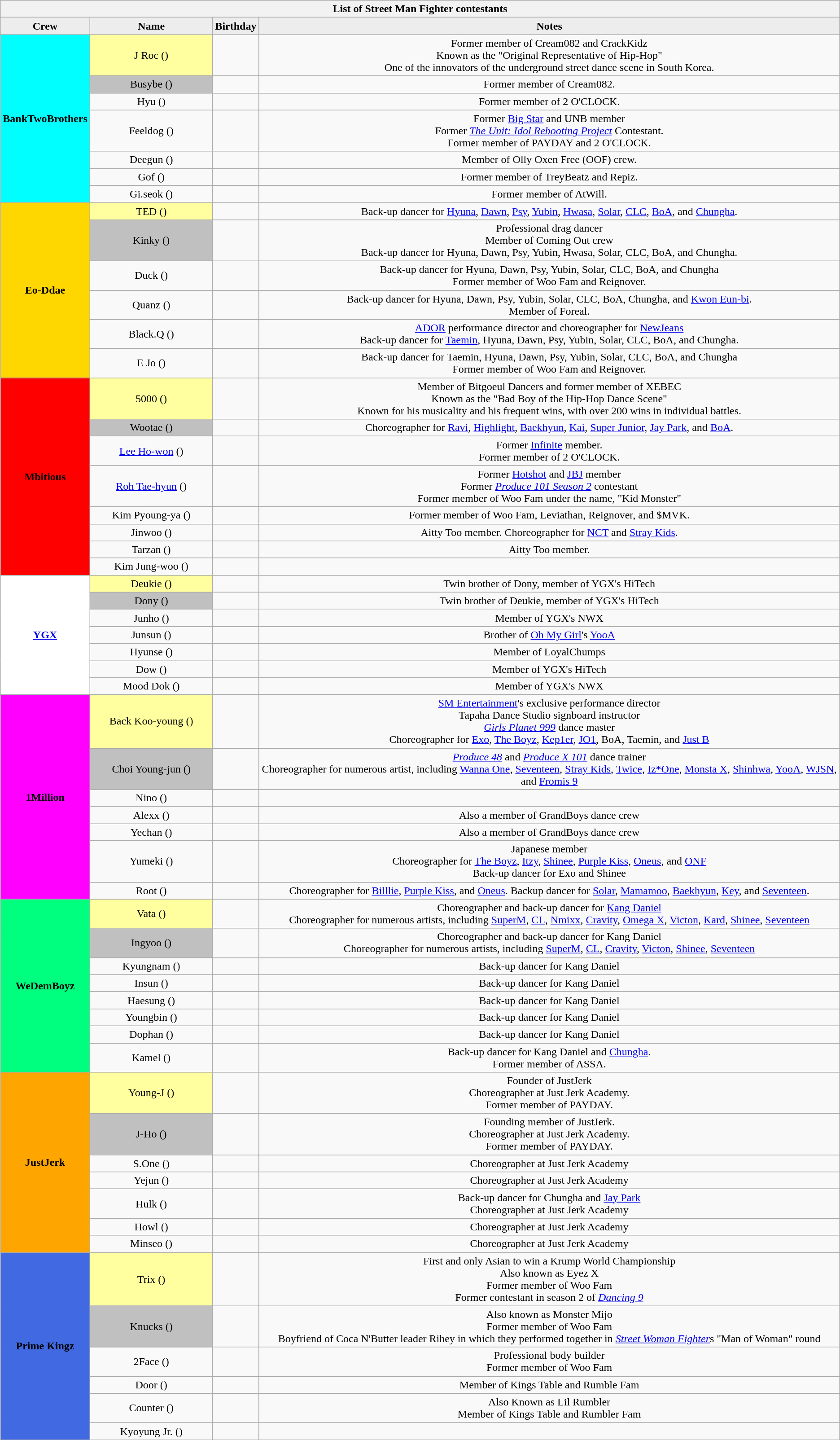<table class="wikitable collapsible collapsed" style="text-align:center;">
<tr>
<th colspan="4">List of Street Man Fighter contestants</th>
</tr>
<tr>
<th style="background:#EDEDED">Crew</th>
<th width="175px" style="background:#EDEDED">Name</th>
<th style="background:#EDEDED">Birthday</th>
<th style="background:#EDEDED">Notes</th>
</tr>
<tr>
<td rowspan="7" style="background:aqua"><strong>BankTwoBrothers</strong></td>
<td style="background:#FFFF9F;">J Roc ()</td>
<td></td>
<td>Former member of Cream082 and CrackKidz<br>Known as the "Original Representative of Hip-Hop"<br>One of the innovators of the underground street dance scene in South Korea.</td>
</tr>
<tr>
<td style="background:silver;">Busybe ()</td>
<td></td>
<td>Former member of Cream082.</td>
</tr>
<tr>
<td>Hyu ()</td>
<td></td>
<td>Former member of 2 O'CLOCK.</td>
</tr>
<tr>
<td>Feeldog ()</td>
<td></td>
<td>Former <a href='#'>Big Star</a> and UNB member<br>Former <em><a href='#'>The Unit: Idol Rebooting Project</a></em> Contestant.<br>Former member of PAYDAY and 2 O'CLOCK.</td>
</tr>
<tr>
<td>Deegun ()</td>
<td></td>
<td>Member of Olly Oxen Free (OOF) crew.</td>
</tr>
<tr>
<td>Gof ()</td>
<td></td>
<td>Former member of TreyBeatz and Repiz.</td>
</tr>
<tr>
<td>Gi.seok ()</td>
<td></td>
<td>Former member of AtWill.</td>
</tr>
<tr>
<td rowspan="6" style="background:gold"><strong>Eo-Ddae</strong></td>
<td style="background:#FFFF9F;">TED ()</td>
<td></td>
<td>Back-up dancer for <a href='#'>Hyuna</a>, <a href='#'>Dawn</a>, <a href='#'>Psy</a>, <a href='#'>Yubin</a>, <a href='#'>Hwasa</a>, <a href='#'>Solar</a>, <a href='#'>CLC</a>, <a href='#'>BoA</a>, and <a href='#'>Chungha</a>.</td>
</tr>
<tr>
<td style="background:silver;">Kinky ()</td>
<td></td>
<td>Professional drag dancer<br> Member of Coming Out crew<br>Back-up dancer for Hyuna, Dawn, Psy, Yubin, Hwasa, Solar, CLC, BoA, and Chungha.</td>
</tr>
<tr>
<td>Duck ()</td>
<td></td>
<td>Back-up dancer for Hyuna, Dawn, Psy, Yubin, Solar, CLC, BoA, and Chungha<br>Former member of Woo Fam and Reignover.</td>
</tr>
<tr>
<td>Quanz ()</td>
<td></td>
<td>Back-up dancer for Hyuna, Dawn, Psy, Yubin, Solar, CLC, BoA, Chungha, and <a href='#'>Kwon Eun-bi</a>.<br>Member of Foreal.</td>
</tr>
<tr>
<td>Black.Q ()</td>
<td></td>
<td><a href='#'>ADOR</a> performance director and choreographer for <a href='#'>NewJeans</a><br>Back-up dancer for <a href='#'>Taemin</a>, Hyuna, Dawn, Psy, Yubin, Solar, CLC, BoA, and Chungha.</td>
</tr>
<tr>
<td>E Jo ()</td>
<td></td>
<td>Back-up dancer for Taemin, Hyuna, Dawn, Psy, Yubin, Solar, CLC, BoA, and Chungha<br>Former member of Woo Fam and Reignover.</td>
</tr>
<tr>
<td rowspan="8" style="background:red"><strong>Mbitious</strong></td>
<td style="background:#FFFF9F;">5000 ()</td>
<td></td>
<td>Member of Bitgoeul Dancers and former member of XEBEC<br>Known as the "Bad Boy of the Hip-Hop Dance Scene"<br>Known for his musicality and his frequent wins, with over 200 wins in individual battles.</td>
</tr>
<tr>
<td style="background:silver;">Wootae ()</td>
<td></td>
<td>Choreographer for <a href='#'>Ravi</a>, <a href='#'>Highlight</a>, <a href='#'>Baekhyun</a>, <a href='#'>Kai</a>, <a href='#'>Super Junior</a>, <a href='#'>Jay Park</a>, and <a href='#'>BoA</a>.</td>
</tr>
<tr>
<td><a href='#'>Lee Ho-won</a> ()</td>
<td></td>
<td>Former <a href='#'>Infinite</a> member.<br>Former member of 2 O'CLOCK.</td>
</tr>
<tr>
<td><a href='#'>Roh Tae-hyun</a> ()</td>
<td></td>
<td>Former <a href='#'>Hotshot</a> and <a href='#'>JBJ</a> member<br>Former <em><a href='#'>Produce 101 Season 2</a></em> contestant<br>Former member of Woo Fam under the name, "Kid Monster"</td>
</tr>
<tr>
<td>Kim Pyoung-ya ()</td>
<td></td>
<td>Former member of Woo Fam, Leviathan, Reignover, and $MVK.</td>
</tr>
<tr>
<td>Jinwoo ()</td>
<td></td>
<td>Aitty Too member. Choreographer for <a href='#'>NCT</a> and <a href='#'>Stray Kids</a>.</td>
</tr>
<tr>
<td>Tarzan ()</td>
<td></td>
<td>Aitty Too member.</td>
</tr>
<tr>
<td>Kim Jung-woo ()</td>
<td></td>
<td></td>
</tr>
<tr>
<td rowspan="7" style="background:white"><strong><a href='#'>YGX</a></strong></td>
<td style="background:#FFFF9F;">Deukie ()</td>
<td></td>
<td>Twin brother of Dony, member of YGX's HiTech</td>
</tr>
<tr>
<td style="background:silver;">Dony ()</td>
<td></td>
<td>Twin brother of Deukie, member of YGX's HiTech</td>
</tr>
<tr>
<td>Junho ()</td>
<td></td>
<td>Member of YGX's NWX</td>
</tr>
<tr>
<td>Junsun ()</td>
<td></td>
<td>Brother of <a href='#'>Oh My Girl</a>'s <a href='#'>YooA</a></td>
</tr>
<tr>
<td>Hyunse ()</td>
<td></td>
<td>Member of LoyalChumps</td>
</tr>
<tr>
<td>Dow ()</td>
<td></td>
<td>Member of YGX's HiTech</td>
</tr>
<tr>
<td>Mood Dok ()</td>
<td></td>
<td>Member of YGX's NWX</td>
</tr>
<tr>
<td rowspan="7" style="background:magenta"><strong>1Million</strong></td>
<td style="background:#FFFF9F;">Back Koo-young ()</td>
<td></td>
<td><a href='#'>SM Entertainment</a>'s exclusive performance director<br>Tapaha Dance Studio signboard instructor<br><em><a href='#'>Girls Planet 999</a></em> dance master<br>Choreographer for <a href='#'>Exo</a>, <a href='#'>The Boyz</a>, <a href='#'>Kep1er</a>, <a href='#'>JO1</a>, BoA, Taemin, and <a href='#'>Just B</a></td>
</tr>
<tr>
<td style="background:silver;">Choi Young-jun ()</td>
<td></td>
<td><em><a href='#'>Produce 48</a></em> and <em><a href='#'>Produce X 101</a></em> dance trainer<br>Choreographer for numerous artist, including <a href='#'>Wanna One</a>, <a href='#'>Seventeen</a>, <a href='#'>Stray Kids</a>, <a href='#'>Twice</a>, <a href='#'>Iz*One</a>, <a href='#'>Monsta X</a>, <a href='#'>Shinhwa</a>, <a href='#'>YooA</a>, <a href='#'>WJSN</a>, and <a href='#'>Fromis 9</a></td>
</tr>
<tr>
<td>Nino ()</td>
<td></td>
<td></td>
</tr>
<tr>
<td>Alexx ()</td>
<td></td>
<td>Also a member of GrandBoys dance crew</td>
</tr>
<tr>
<td>Yechan ()</td>
<td></td>
<td>Also a member of GrandBoys dance crew</td>
</tr>
<tr>
<td>Yumeki ()</td>
<td></td>
<td>Japanese member<br>Choreographer for <a href='#'>The Boyz</a>, <a href='#'>Itzy</a>, <a href='#'>Shinee</a>, <a href='#'>Purple Kiss</a>, <a href='#'>Oneus</a>, and <a href='#'>ONF</a> <br>Back-up dancer for Exo and Shinee</td>
</tr>
<tr>
<td>Root ()</td>
<td></td>
<td>Choreographer for <a href='#'>Billlie</a>, <a href='#'>Purple Kiss</a>, and <a href='#'>Oneus</a>. Backup dancer for <a href='#'>Solar</a>, <a href='#'>Mamamoo</a>, <a href='#'>Baekhyun</a>, <a href='#'>Key</a>, and <a href='#'>Seventeen</a>.</td>
</tr>
<tr>
<td rowspan="8" style="background:springgreen"><strong>WeDemBoyz</strong></td>
<td style="background:#FFFF9F;">Vata ()</td>
<td></td>
<td>Choreographer and back-up dancer for <a href='#'>Kang Daniel</a><br>Choreographer for numerous artists, including <a href='#'>SuperM</a>, <a href='#'>CL</a>, <a href='#'>Nmixx</a>, <a href='#'>Cravity</a>, <a href='#'>Omega X</a>, <a href='#'>Victon</a>, <a href='#'>Kard</a>, <a href='#'>Shinee</a>, <a href='#'>Seventeen</a></td>
</tr>
<tr>
<td style="background:silver;">Ingyoo ()</td>
<td></td>
<td>Choreographer and back-up dancer for Kang Daniel<br>Choreographer for numerous artists, including <a href='#'>SuperM</a>, <a href='#'>CL</a>, <a href='#'>Cravity</a>, <a href='#'>Victon</a>, <a href='#'>Shinee</a>, <a href='#'>Seventeen</a></td>
</tr>
<tr>
<td>Kyungnam ()</td>
<td></td>
<td>Back-up dancer for Kang Daniel</td>
</tr>
<tr>
<td>Insun ()</td>
<td></td>
<td>Back-up dancer for Kang Daniel</td>
</tr>
<tr>
<td>Haesung ()</td>
<td></td>
<td>Back-up dancer for Kang Daniel</td>
</tr>
<tr>
<td>Youngbin ()</td>
<td></td>
<td>Back-up dancer for Kang Daniel</td>
</tr>
<tr>
<td>Dophan ()</td>
<td></td>
<td>Back-up dancer for Kang Daniel</td>
</tr>
<tr>
<td>Kamel ()</td>
<td></td>
<td>Back-up dancer for Kang Daniel and <a href='#'>Chungha</a>.<br>Former member of ASSA.</td>
</tr>
<tr>
<td rowspan="7" style="background:orange"><strong>JustJerk</strong></td>
<td style="background:#FFFF9F;">Young-J ()</td>
<td></td>
<td>Founder of JustJerk <br> Choreographer at Just Jerk Academy.<br>Former member of PAYDAY.</td>
</tr>
<tr>
<td style="background:silver;">J-Ho ()</td>
<td></td>
<td>Founding member of JustJerk. <br> Choreographer at Just Jerk Academy.<br>Former member of PAYDAY.</td>
</tr>
<tr>
<td>S.One ()</td>
<td></td>
<td>Choreographer at Just Jerk Academy</td>
</tr>
<tr>
<td>Yejun ()</td>
<td></td>
<td>Choreographer at Just Jerk Academy</td>
</tr>
<tr>
<td>Hulk ()</td>
<td></td>
<td>Back-up dancer for Chungha and <a href='#'>Jay Park</a> <br> Choreographer at Just Jerk Academy</td>
</tr>
<tr>
<td>Howl ()</td>
<td></td>
<td>Choreographer at Just Jerk Academy</td>
</tr>
<tr>
<td>Minseo ()</td>
<td></td>
<td>Choreographer at Just Jerk Academy</td>
</tr>
<tr>
<td rowspan="7" style="background:royalblue"><strong>Prime Kingz</strong></td>
<td style="background:#FFFF9F;">Trix ()</td>
<td></td>
<td>First and only Asian to win a Krump World Championship<br>Also known as Eyez X<br>Former member of Woo Fam<br>Former contestant in season 2 of <em><a href='#'>Dancing 9</a></em></td>
</tr>
<tr>
<td style="background:silver;">Knucks ()</td>
<td></td>
<td>Also known as Monster Mijo<br>Former member of Woo Fam<br>Boyfriend of Coca N'Butter leader Rihey in which they performed together in <em><a href='#'>Street Woman Fighter</a></em>s "Man of Woman" round</td>
</tr>
<tr>
<td>2Face ()</td>
<td></td>
<td>Professional body builder<br>Former member of Woo Fam</td>
</tr>
<tr>
<td>Door ()</td>
<td></td>
<td>Member of Kings Table and Rumble Fam</td>
</tr>
<tr>
<td>Counter ()</td>
<td></td>
<td>Also Known as Lil Rumbler<br>Member of Kings Table and Rumbler Fam</td>
</tr>
<tr>
<td>Kyoyung Jr. ()</td>
<td></td>
<td></td>
</tr>
</table>
